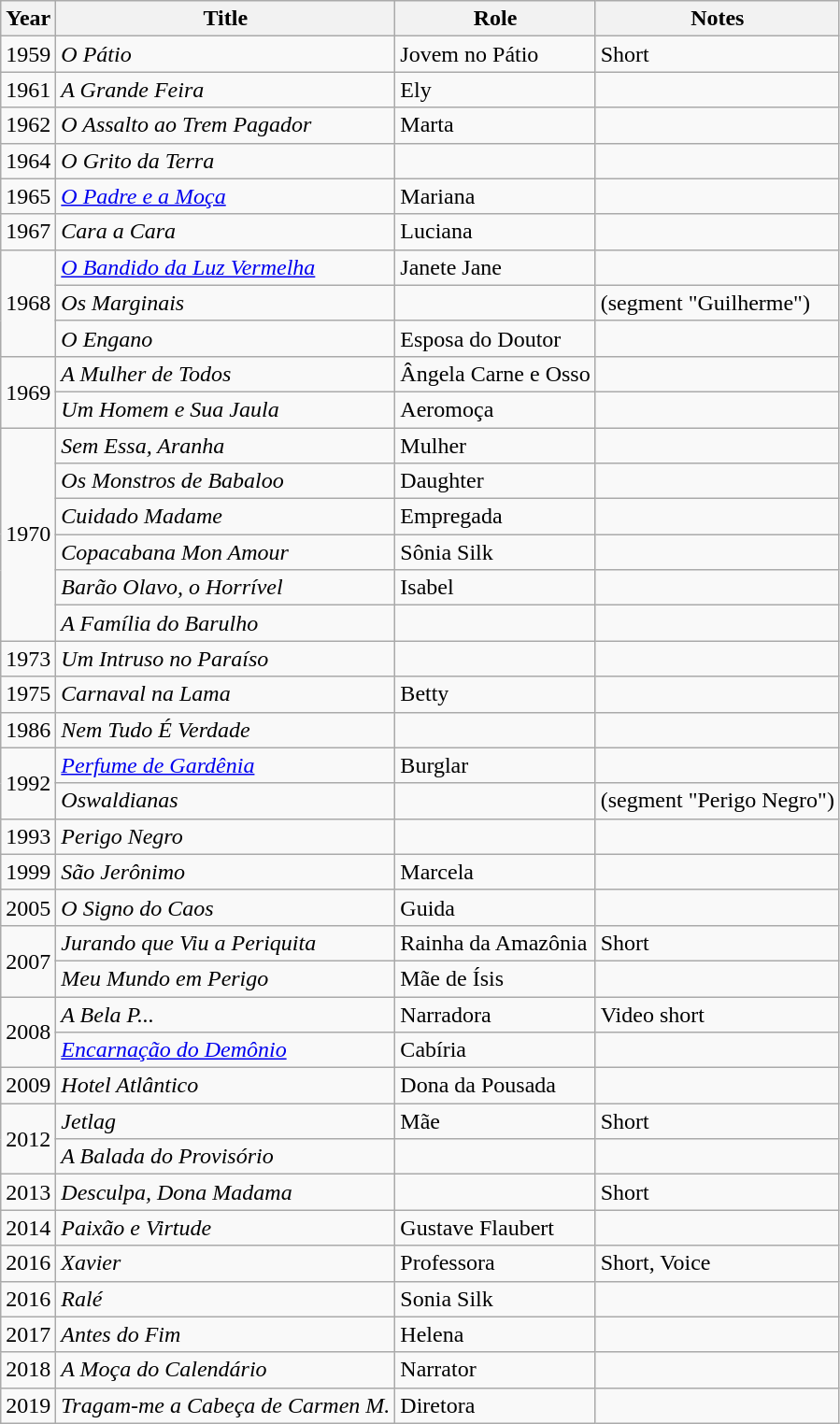<table class="wikitable">
<tr>
<th>Year</th>
<th>Title</th>
<th>Role</th>
<th>Notes</th>
</tr>
<tr>
<td>1959</td>
<td><em>O Pátio</em></td>
<td>Jovem no Pátio</td>
<td>Short</td>
</tr>
<tr>
<td>1961</td>
<td><em>A Grande Feira</em></td>
<td>Ely</td>
<td></td>
</tr>
<tr>
<td>1962</td>
<td><em>O Assalto ao Trem Pagador</em></td>
<td>Marta</td>
<td></td>
</tr>
<tr>
<td>1964</td>
<td><em>O Grito da Terra</em></td>
<td></td>
<td></td>
</tr>
<tr>
<td>1965</td>
<td><em><a href='#'>O Padre e a Moça</a></em></td>
<td>Mariana</td>
<td></td>
</tr>
<tr>
<td>1967</td>
<td><em>Cara a Cara</em></td>
<td>Luciana</td>
<td></td>
</tr>
<tr>
<td rowspan=3>1968</td>
<td><em><a href='#'>O Bandido da Luz Vermelha</a></em></td>
<td>Janete Jane</td>
<td></td>
</tr>
<tr>
<td><em>Os Marginais</em></td>
<td></td>
<td>(segment "Guilherme")</td>
</tr>
<tr>
<td><em>O Engano</em></td>
<td>Esposa do Doutor</td>
<td></td>
</tr>
<tr>
<td rowspan=2>1969</td>
<td><em>A Mulher de Todos</em></td>
<td>Ângela Carne e Osso</td>
<td></td>
</tr>
<tr>
<td><em>Um Homem e Sua Jaula</em></td>
<td>Aeromoça</td>
<td></td>
</tr>
<tr>
<td rowspan=6>1970</td>
<td><em>Sem Essa, Aranha</em></td>
<td>Mulher</td>
<td></td>
</tr>
<tr>
<td><em>Os Monstros de Babaloo</em></td>
<td>Daughter</td>
<td></td>
</tr>
<tr>
<td><em>Cuidado Madame</em></td>
<td>Empregada</td>
<td></td>
</tr>
<tr>
<td><em>Copacabana Mon Amour</em></td>
<td>Sônia Silk</td>
<td></td>
</tr>
<tr>
<td><em>Barão Olavo, o Horrível</em></td>
<td>Isabel</td>
<td></td>
</tr>
<tr>
<td><em>A Família do Barulho</em></td>
<td></td>
<td></td>
</tr>
<tr>
<td>1973</td>
<td><em>Um Intruso no Paraíso</em></td>
<td></td>
<td></td>
</tr>
<tr>
<td>1975</td>
<td><em>Carnaval na Lama</em></td>
<td>Betty</td>
<td></td>
</tr>
<tr>
<td>1986</td>
<td><em>Nem Tudo É Verdade</em></td>
<td></td>
<td></td>
</tr>
<tr>
<td rowspan=2>1992</td>
<td><em><a href='#'>Perfume de Gardênia</a></em></td>
<td>Burglar</td>
<td></td>
</tr>
<tr>
<td><em>Oswaldianas</em></td>
<td></td>
<td>(segment "Perigo Negro")</td>
</tr>
<tr>
<td>1993</td>
<td><em>Perigo Negro</em></td>
<td></td>
<td></td>
</tr>
<tr>
<td>1999</td>
<td><em>São Jerônimo</em></td>
<td>Marcela</td>
<td></td>
</tr>
<tr>
<td>2005</td>
<td><em>O Signo do Caos</em></td>
<td>Guida</td>
<td></td>
</tr>
<tr>
<td rowspan=2>2007</td>
<td><em>Jurando que Viu a Periquita</em></td>
<td>Rainha da Amazônia</td>
<td>Short</td>
</tr>
<tr>
<td><em>Meu Mundo em Perigo</em></td>
<td>Mãe de Ísis</td>
<td></td>
</tr>
<tr>
<td rowspan=2>2008</td>
<td><em>A Bela P...</em></td>
<td>Narradora</td>
<td>Video short</td>
</tr>
<tr>
<td><em><a href='#'>Encarnação do Demônio</a></em></td>
<td>Cabíria</td>
<td></td>
</tr>
<tr>
<td>2009</td>
<td><em>Hotel Atlântico</em></td>
<td>Dona da Pousada</td>
<td></td>
</tr>
<tr>
<td rowspan=2>2012</td>
<td><em>Jetlag</em></td>
<td>Mãe</td>
<td>Short</td>
</tr>
<tr>
<td><em>A Balada do Provisório</em></td>
<td></td>
<td></td>
</tr>
<tr>
<td>2013</td>
<td><em>Desculpa, Dona Madama</em></td>
<td></td>
<td>Short</td>
</tr>
<tr>
<td>2014</td>
<td><em>Paixão e Virtude</em></td>
<td>Gustave Flaubert</td>
<td></td>
</tr>
<tr>
<td>2016</td>
<td><em>Xavier</em></td>
<td>Professora</td>
<td>Short, Voice</td>
</tr>
<tr>
<td>2016</td>
<td><em>Ralé</em></td>
<td>Sonia Silk</td>
<td></td>
</tr>
<tr>
<td>2017</td>
<td><em>Antes do Fim</em></td>
<td>Helena</td>
<td></td>
</tr>
<tr>
<td>2018</td>
<td><em>A Moça do Calendário</em></td>
<td>Narrator</td>
<td></td>
</tr>
<tr>
<td>2019</td>
<td><em>Tragam-me a Cabeça de Carmen M.</em></td>
<td>Diretora</td>
<td></td>
</tr>
</table>
